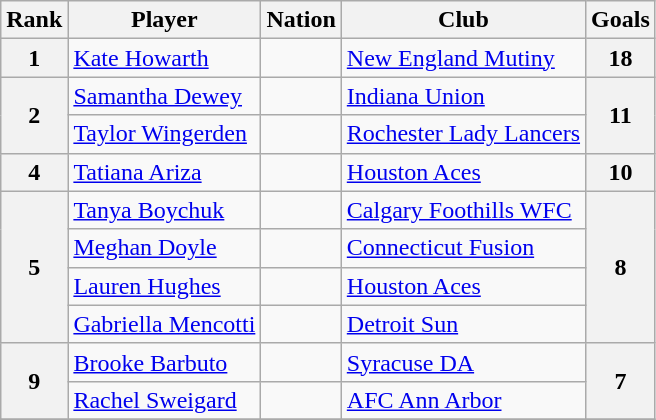<table class="wikitable">
<tr>
<th>Rank</th>
<th>Player</th>
<th>Nation</th>
<th>Club</th>
<th>Goals</th>
</tr>
<tr>
<th>1</th>
<td><a href='#'>Kate Howarth</a></td>
<td></td>
<td><a href='#'>New England Mutiny</a></td>
<th>18</th>
</tr>
<tr>
<th rowspan=2>2</th>
<td><a href='#'>Samantha Dewey</a></td>
<td></td>
<td><a href='#'>Indiana Union</a></td>
<th rowspan=2>11</th>
</tr>
<tr>
<td><a href='#'>Taylor Wingerden</a></td>
<td></td>
<td><a href='#'>Rochester Lady Lancers</a></td>
</tr>
<tr>
<th>4</th>
<td><a href='#'>Tatiana Ariza</a></td>
<td></td>
<td><a href='#'>Houston Aces</a></td>
<th>10</th>
</tr>
<tr>
<th rowspan=4>5</th>
<td><a href='#'>Tanya Boychuk</a></td>
<td></td>
<td><a href='#'>Calgary Foothills WFC</a></td>
<th rowspan=4>8</th>
</tr>
<tr>
<td><a href='#'>Meghan Doyle</a></td>
<td></td>
<td><a href='#'>Connecticut Fusion</a></td>
</tr>
<tr>
<td><a href='#'>Lauren Hughes</a></td>
<td></td>
<td><a href='#'>Houston Aces</a></td>
</tr>
<tr>
<td><a href='#'>Gabriella Mencotti</a></td>
<td></td>
<td><a href='#'>Detroit Sun</a></td>
</tr>
<tr>
<th rowspan=2>9</th>
<td><a href='#'>Brooke Barbuto</a></td>
<td></td>
<td><a href='#'>Syracuse DA</a></td>
<th rowspan=2>7</th>
</tr>
<tr>
<td><a href='#'>Rachel Sweigard</a></td>
<td></td>
<td><a href='#'>AFC Ann Arbor</a></td>
</tr>
<tr>
</tr>
</table>
